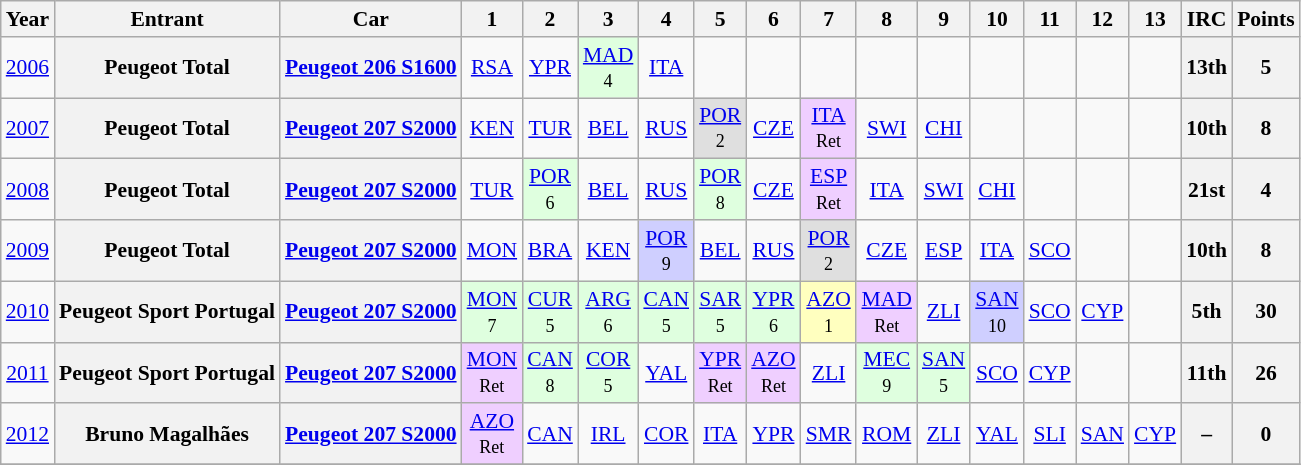<table class="wikitable" border="1" style="text-align:center; font-size:90%;">
<tr>
<th>Year</th>
<th>Entrant</th>
<th>Car</th>
<th>1</th>
<th>2</th>
<th>3</th>
<th>4</th>
<th>5</th>
<th>6</th>
<th>7</th>
<th>8</th>
<th>9</th>
<th>10</th>
<th>11</th>
<th>12</th>
<th>13</th>
<th>IRC</th>
<th>Points</th>
</tr>
<tr>
<td><a href='#'>2006</a></td>
<th> Peugeot Total</th>
<th><a href='#'>Peugeot 206 S1600</a></th>
<td><a href='#'>RSA</a></td>
<td><a href='#'>YPR</a></td>
<td style="background:#DFFFDF;"><a href='#'>MAD</a><br><small>4</small></td>
<td><a href='#'>ITA</a></td>
<td></td>
<td></td>
<td></td>
<td></td>
<td></td>
<td></td>
<td></td>
<td></td>
<td></td>
<th>13th</th>
<th>5</th>
</tr>
<tr>
<td><a href='#'>2007</a></td>
<th> Peugeot Total</th>
<th><a href='#'>Peugeot 207 S2000</a></th>
<td><a href='#'>KEN</a></td>
<td><a href='#'>TUR</a></td>
<td><a href='#'>BEL</a></td>
<td><a href='#'>RUS</a></td>
<td style="background:#DFDFDF;"><a href='#'>POR</a><br><small>2</small></td>
<td><a href='#'>CZE</a></td>
<td style="background:#EFCFFF;"><a href='#'>ITA</a><br><small>Ret</small></td>
<td><a href='#'>SWI</a></td>
<td><a href='#'>CHI</a></td>
<td></td>
<td></td>
<td></td>
<td></td>
<th>10th</th>
<th>8</th>
</tr>
<tr>
<td><a href='#'>2008</a></td>
<th> Peugeot Total</th>
<th><a href='#'>Peugeot 207 S2000</a></th>
<td><a href='#'>TUR</a></td>
<td style="background:#DFFFDF;"><a href='#'>POR</a><br><small>6</small></td>
<td><a href='#'>BEL</a></td>
<td><a href='#'>RUS</a></td>
<td style="background:#DFFFDF;"><a href='#'>POR</a><br><small>8</small></td>
<td><a href='#'>CZE</a></td>
<td style="background:#EFCFFF;"><a href='#'>ESP</a><br><small>Ret</small></td>
<td><a href='#'>ITA</a></td>
<td><a href='#'>SWI</a></td>
<td><a href='#'>CHI</a></td>
<td></td>
<td></td>
<td></td>
<th>21st</th>
<th>4</th>
</tr>
<tr>
<td><a href='#'>2009</a></td>
<th> Peugeot Total</th>
<th><a href='#'>Peugeot 207 S2000</a></th>
<td><a href='#'>MON</a></td>
<td><a href='#'>BRA</a></td>
<td><a href='#'>KEN</a></td>
<td style="background:#CFCFFF;"><a href='#'>POR</a><br><small>9</small></td>
<td><a href='#'>BEL</a></td>
<td><a href='#'>RUS</a></td>
<td style="background:#DFDFDF;"><a href='#'>POR</a><br><small>2</small></td>
<td><a href='#'>CZE</a></td>
<td><a href='#'>ESP</a></td>
<td><a href='#'>ITA</a></td>
<td><a href='#'>SCO</a></td>
<td></td>
<td></td>
<th>10th</th>
<th>8</th>
</tr>
<tr>
<td><a href='#'>2010</a></td>
<th> Peugeot Sport Portugal</th>
<th><a href='#'>Peugeot 207 S2000</a></th>
<td style="background:#DFFFDF;"><a href='#'>MON</a><br><small>7</small></td>
<td style="background:#DFFFDF;"><a href='#'>CUR</a><br><small>5</small></td>
<td style="background:#DFFFDF;"><a href='#'>ARG</a><br><small>6</small></td>
<td style="background:#DFFFDF;"><a href='#'>CAN</a><br><small>5</small></td>
<td style="background:#DFFFDF;"><a href='#'>SAR</a><br><small>5</small></td>
<td style="background:#DFFFDF;"><a href='#'>YPR</a><br><small>6</small></td>
<td style="background:#FFFFBF;"><a href='#'>AZO</a><br><small>1</small></td>
<td style="background:#EFCFFF;"><a href='#'>MAD</a><br><small>Ret</small></td>
<td><a href='#'>ZLI</a></td>
<td style="background:#CFCFFF;"><a href='#'>SAN</a><br><small>10</small></td>
<td><a href='#'>SCO</a><br><small></small></td>
<td><a href='#'>CYP</a><br><small></small></td>
<td></td>
<th>5th</th>
<th>30</th>
</tr>
<tr>
<td><a href='#'>2011</a></td>
<th> Peugeot Sport Portugal</th>
<th><a href='#'>Peugeot 207 S2000</a></th>
<td style="background:#EFCFFF;"><a href='#'>MON</a><br><small>Ret</small></td>
<td style="background:#DFFFDF;"><a href='#'>CAN</a><br><small>8</small></td>
<td style="background:#DFFFDF;"><a href='#'>COR</a><br><small>5</small></td>
<td><a href='#'>YAL</a></td>
<td style="background:#EFCFFF;"><a href='#'>YPR</a><br><small>Ret</small></td>
<td style="background:#EFCFFF;"><a href='#'>AZO</a><br><small>Ret</small></td>
<td><a href='#'>ZLI</a></td>
<td style="background:#DFFFDF;"><a href='#'>MEC</a><br><small>9</small></td>
<td style="background:#DFFFDF;"><a href='#'>SAN</a><br><small>5</small></td>
<td><a href='#'>SCO</a></td>
<td><a href='#'>CYP</a></td>
<td></td>
<td></td>
<th>11th</th>
<th>26</th>
</tr>
<tr>
<td><a href='#'>2012</a></td>
<th> Bruno Magalhães</th>
<th><a href='#'>Peugeot 207 S2000</a></th>
<td style="background:#EFCFFF;"><a href='#'>AZO</a><br><small>Ret</small></td>
<td><a href='#'>CAN</a></td>
<td><a href='#'>IRL</a></td>
<td><a href='#'>COR</a></td>
<td><a href='#'>ITA</a></td>
<td><a href='#'>YPR</a></td>
<td><a href='#'>SMR</a></td>
<td><a href='#'>ROM</a></td>
<td><a href='#'>ZLI</a></td>
<td><a href='#'>YAL</a></td>
<td><a href='#'>SLI</a></td>
<td><a href='#'>SAN</a></td>
<td><a href='#'>CYP</a></td>
<th>–</th>
<th>0</th>
</tr>
<tr>
</tr>
</table>
